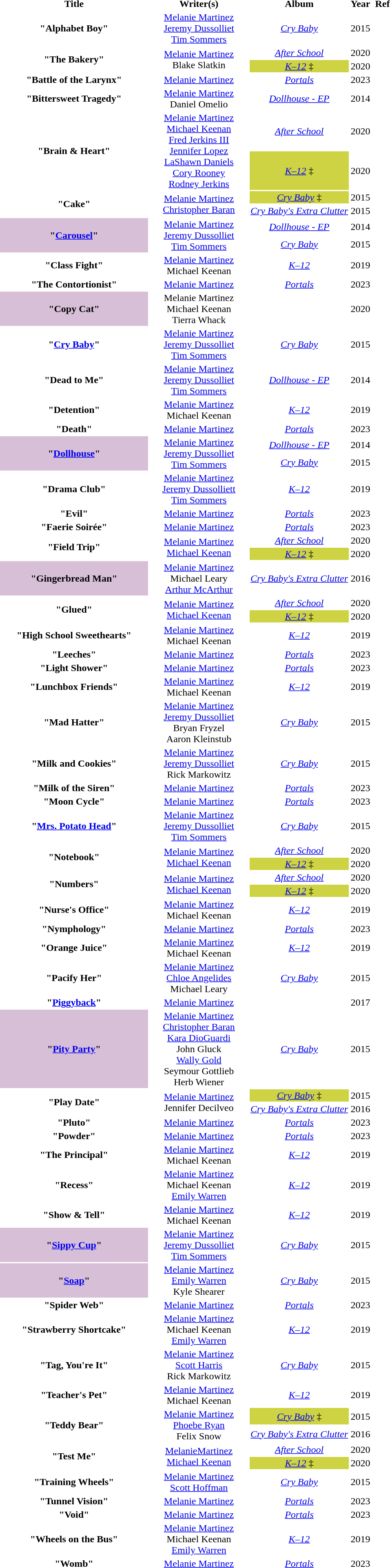<table class="sortable plainrowheaders" style="text-align: center;">
<tr>
<th scope="col" style="width: 15em;">Title</th>
<th scope="col" style="width: 10em;" class="unsortable">Writer(s)</th>
<th scope="col" style="width: 10em;">Album</th>
<th scope="col" style="width: 2em;">Year</th>
<th scope="col" style="width: 2em;" class="unsortable">Ref</th>
</tr>
<tr>
<th scope="row">"Alphabet Boy"</th>
<td><a href='#'>Melanie Martinez</a><br><a href='#'>Jeremy Dussolliet</a><br><a href='#'>Tim Sommers</a></td>
<td><em><a href='#'>Cry Baby</a></em></td>
<td>2015</td>
<td></td>
</tr>
<tr>
<th scope="row" rowspan="2">"The Bakery"</th>
<td rowspan="2"><a href='#'>Melanie Martinez</a><br>Blake Slatkin</td>
<td><em><a href='#'>After School</a></em></td>
<td>2020</td>
<td></td>
</tr>
<tr>
<td style="background-color:#ced343"><em><a href='#'>K–12</a></em> ‡</td>
<td>2020</td>
<td></td>
</tr>
<tr>
<th>"Battle of the Larynx"</th>
<td><a href='#'>Melanie Martinez</a></td>
<td><a href='#'><em>Portals</em></a></td>
<td>2023</td>
<td></td>
</tr>
<tr>
<th scope="row">"Bittersweet Tragedy"</th>
<td><a href='#'>Melanie Martinez</a><br>Daniel Omelio</td>
<td><em><a href='#'>Dollhouse - EP</a></em></td>
<td>2014</td>
<td></td>
</tr>
<tr>
<th scope="row" rowspan="2">"Brain & Heart"</th>
<td rowspan="2"><a href='#'>Melanie Martinez</a><br><a href='#'>Michael Keenan</a><br><a href='#'>Fred Jerkins III</a><br><a href='#'>Jennifer Lopez</a><br><a href='#'>LaShawn Daniels</a><br><a href='#'>Cory Rooney</a><br><a href='#'>Rodney Jerkins</a></td>
<td><em><a href='#'>After School</a></em></td>
<td>2020</td>
<td></td>
</tr>
<tr>
<td style="background-color:#ced343"><em><a href='#'>K–12</a></em> ‡</td>
<td>2020</td>
<td></td>
</tr>
<tr>
<th scope="row" rowspan="2">"Cake"</th>
<td rowspan="2"><a href='#'>Melanie Martinez</a><br><a href='#'>Christopher Baran</a></td>
<td style="background-color:#ced343"><em><a href='#'>Cry Baby</a></em> ‡</td>
<td>2015</td>
<td></td>
</tr>
<tr>
<td><em><a href='#'>Cry Baby's Extra Clutter</a></em></td>
<td>2015</td>
<td></td>
</tr>
<tr>
<th scope="row" rowspan="2" style="background-color:#D8BFD8">"<a href='#'>Carousel</a>"  </th>
<td rowspan="2"><a href='#'>Melanie Martinez</a><br><a href='#'>Jeremy Dussolliet</a><br><a href='#'>Tim Sommers</a></td>
<td><em><a href='#'>Dollhouse - EP</a></em></td>
<td>2014</td>
<td></td>
</tr>
<tr>
<td><em><a href='#'>Cry Baby</a></em></td>
<td>2015</td>
<td></td>
</tr>
<tr>
<th scope="row">"Class Fight"</th>
<td><a href='#'>Melanie Martinez</a><br>Michael Keenan</td>
<td><em><a href='#'>K–12</a></em></td>
<td>2019</td>
<td></td>
</tr>
<tr>
<th>"The Contortionist"</th>
<td><a href='#'>Melanie Martinez</a></td>
<td><a href='#'><em>Portals</em></a></td>
<td>2023</td>
<td></td>
</tr>
<tr>
<th scope="row" style="background-color:#D8BFD8">"Copy Cat"</th>
<td>Melanie Martinez<br>Michael Keenan<br>Tierra Whack</td>
<td></td>
<td>2020</td>
<td></td>
</tr>
<tr>
<th scope="row">"<a href='#'>Cry Baby</a>"</th>
<td><a href='#'>Melanie Martinez</a><br><a href='#'>Jeremy Dussolliet</a><br><a href='#'>Tim Sommers</a></td>
<td><em><a href='#'>Cry Baby</a></em></td>
<td>2015</td>
<td></td>
</tr>
<tr>
<th scope="row">"Dead to Me"</th>
<td><a href='#'>Melanie Martinez</a><br><a href='#'>Jeremy Dussolliet</a><br><a href='#'>Tim Sommers</a></td>
<td><em><a href='#'>Dollhouse - EP</a></em></td>
<td>2014</td>
<td></td>
</tr>
<tr>
<th scope="row">"Detention"</th>
<td><a href='#'>Melanie Martinez</a><br>Michael Keenan</td>
<td><em><a href='#'>K–12</a></em></td>
<td>2019</td>
<td></td>
</tr>
<tr>
<th>"Death"</th>
<td><a href='#'>Melanie Martinez</a></td>
<td><a href='#'><em>Portals</em></a></td>
<td>2023</td>
<td></td>
</tr>
<tr>
<th scope="row" rowspan="2" style="background-color:#D8BFD8">"<a href='#'>Dollhouse</a>"  </th>
<td rowspan="2"><a href='#'>Melanie Martinez</a><br><a href='#'>Jeremy Dussolliet</a><br><a href='#'>Tim Sommers</a></td>
<td><em><a href='#'>Dollhouse - EP</a></em></td>
<td>2014</td>
<td></td>
</tr>
<tr>
<td><em><a href='#'>Cry Baby</a></em></td>
<td>2015</td>
<td></td>
</tr>
<tr>
<th scope="row">"Drama Club"</th>
<td><a href='#'>Melanie Martinez</a><br><a href='#'>Jeremy Dussolliett</a><br><a href='#'>Tim Sommers</a></td>
<td><em><a href='#'>K–12</a></em></td>
<td>2019</td>
<td></td>
</tr>
<tr>
<th>"Evil"</th>
<td><a href='#'>Melanie Martinez</a></td>
<td><a href='#'><em>Portals</em></a></td>
<td>2023</td>
<td></td>
</tr>
<tr>
<th>"Faerie Soirée"</th>
<td><a href='#'>Melanie Martinez</a></td>
<td><a href='#'><em>Portals</em></a></td>
<td>2023</td>
<td></td>
</tr>
<tr>
<th scope="row" rowspan="2">"Field Trip"</th>
<td rowspan="2"><a href='#'>Melanie Martinez</a><br><a href='#'>Michael Keenan</a></td>
<td><em><a href='#'>After School</a></em></td>
<td>2020</td>
<td></td>
</tr>
<tr>
<td style="background-color:#ced343"><em><a href='#'>K–12</a></em> ‡</td>
<td>2020</td>
<td></td>
</tr>
<tr>
<th scope="row" style="background-color:#D8BFD8">"Gingerbread Man"  </th>
<td><a href='#'>Melanie Martinez</a><br>Michael Leary<br><a href='#'>Arthur McArthur</a></td>
<td><em><a href='#'>Cry Baby's Extra Clutter</a></em></td>
<td>2016</td>
<td></td>
</tr>
<tr>
<th scope="row" rowspan="2">"Glued"</th>
<td rowspan="2"><a href='#'>Melanie Martinez</a><br><a href='#'>Michael Keenan</a></td>
<td><em><a href='#'>After School</a></em></td>
<td>2020</td>
<td></td>
</tr>
<tr>
<td style="background-color:#ced343"><em><a href='#'>K–12</a></em> ‡</td>
<td>2020</td>
<td></td>
</tr>
<tr>
<th scope="row">"High School Sweethearts"</th>
<td><a href='#'>Melanie Martinez</a><br>Michael Keenan</td>
<td><em><a href='#'>K–12</a></em></td>
<td>2019</td>
<td></td>
</tr>
<tr>
<th>"Leeches"</th>
<td><a href='#'>Melanie Martinez</a></td>
<td><a href='#'><em>Portals</em></a></td>
<td>2023</td>
<td></td>
</tr>
<tr>
<th>"Light Shower"</th>
<td><a href='#'>Melanie Martinez</a></td>
<td><a href='#'><em>Portals</em></a></td>
<td>2023</td>
<td></td>
</tr>
<tr>
<th scope="row">"Lunchbox Friends"</th>
<td><a href='#'>Melanie Martinez</a><br>Michael Keenan</td>
<td><em><a href='#'>K–12</a></em></td>
<td>2019</td>
<td></td>
</tr>
<tr>
<th scope="row">"Mad Hatter"</th>
<td><a href='#'>Melanie Martinez</a><br><a href='#'>Jeremy Dussolliet</a><br>Bryan Fryzel<br>Aaron Kleinstub</td>
<td><em><a href='#'>Cry Baby</a></em></td>
<td>2015</td>
<td></td>
</tr>
<tr>
<th scope="row">"Milk and Cookies"</th>
<td><a href='#'>Melanie Martinez</a><br><a href='#'>Jeremy Dussolliet</a><br>Rick Markowitz</td>
<td><em><a href='#'>Cry Baby</a></em></td>
<td>2015</td>
<td></td>
</tr>
<tr>
<th>"Milk of the Siren"</th>
<td><a href='#'>Melanie Martinez</a></td>
<td><a href='#'><em>Portals</em></a></td>
<td>2023</td>
<td></td>
</tr>
<tr>
<th>"Moon Cycle"</th>
<td><a href='#'>Melanie Martinez</a></td>
<td><a href='#'><em>Portals</em></a></td>
<td>2023</td>
<td></td>
</tr>
<tr>
<th scope="row">"<a href='#'>Mrs. Potato Head</a>"</th>
<td><a href='#'>Melanie Martinez</a><br><a href='#'>Jeremy Dussolliet</a><br><a href='#'>Tim Sommers</a></td>
<td><em><a href='#'>Cry Baby</a></em></td>
<td>2015</td>
<td></td>
</tr>
<tr>
<th scope="row" rowspan="2">"Notebook"</th>
<td rowspan="2"><a href='#'>Melanie Martinez</a><br><a href='#'>Michael Keenan</a></td>
<td><em><a href='#'>After School</a></em></td>
<td>2020</td>
<td></td>
</tr>
<tr>
<td style="background-color:#ced343"><em><a href='#'>K–12</a></em> ‡</td>
<td>2020</td>
<td></td>
</tr>
<tr>
<th scope="row" rowspan="2">"Numbers"</th>
<td rowspan="2"><a href='#'>Melanie Martinez</a><br><a href='#'>Michael Keenan</a></td>
<td><em><a href='#'>After School</a></em></td>
<td>2020</td>
<td></td>
</tr>
<tr>
<td style="background-color:#ced343"><em><a href='#'>K–12</a></em> ‡</td>
<td>2020</td>
<td></td>
</tr>
<tr>
<th scope="row">"Nurse's Office"</th>
<td><a href='#'>Melanie Martinez</a><br>Michael Keenan</td>
<td><em><a href='#'>K–12</a></em></td>
<td>2019</td>
<td></td>
</tr>
<tr>
<th>"Nymphology"</th>
<td><a href='#'>Melanie Martinez</a></td>
<td><a href='#'><em>Portals</em></a></td>
<td>2023</td>
<td></td>
</tr>
<tr>
<th scope="row">"Orange Juice"</th>
<td><a href='#'>Melanie Martinez</a><br>Michael Keenan</td>
<td><em><a href='#'>K–12</a></em></td>
<td>2019</td>
<td></td>
</tr>
<tr>
<th scope="row">"Pacify Her"</th>
<td><a href='#'>Melanie Martinez</a><br><a href='#'>Chloe Angelides</a><br>Michael Leary</td>
<td><em><a href='#'>Cry Baby</a></em></td>
<td>2015</td>
<td></td>
</tr>
<tr>
<th scope="row">"<a href='#'>Piggyback</a>"</th>
<td><a href='#'>Melanie Martinez</a></td>
<td></td>
<td>2017</td>
<td></td>
</tr>
<tr>
<th scope="row" style="background-color:#D8BFD8">"<a href='#'>Pity Party</a>"  </th>
<td><a href='#'>Melanie Martinez</a><br><a href='#'>Christopher Baran</a><br><a href='#'>Kara DioGuardi</a><br>John Gluck<br><a href='#'>Wally Gold</a><br>Seymour Gottlieb<br>Herb Wiener</td>
<td><em><a href='#'>Cry Baby</a></em></td>
<td>2015</td>
<td></td>
</tr>
<tr>
<th scope="row" rowspan="2">"Play Date"</th>
<td rowspan="2"><a href='#'>Melanie Martinez</a><br>Jennifer Decilveo</td>
<td style="background-color:#ced343"><em><a href='#'>Cry Baby</a></em> ‡</td>
<td>2015</td>
<td></td>
</tr>
<tr>
<td><em><a href='#'>Cry Baby's Extra Clutter</a></em></td>
<td>2016</td>
<td></td>
</tr>
<tr>
<th>"Pluto"</th>
<td><a href='#'>Melanie Martinez</a></td>
<td><a href='#'><em>Portals</em></a></td>
<td>2023</td>
<td></td>
</tr>
<tr>
<th>"Powder"</th>
<td><a href='#'>Melanie Martinez</a></td>
<td><a href='#'><em>Portals</em></a></td>
<td>2023</td>
<td></td>
</tr>
<tr>
<th scope="row">"The Principal"</th>
<td><a href='#'>Melanie Martinez</a><br>Michael Keenan</td>
<td><em><a href='#'>K–12</a></em></td>
<td>2019</td>
<td></td>
</tr>
<tr>
<th scope="row">"Recess"</th>
<td><a href='#'>Melanie Martinez</a><br>Michael Keenan<br><a href='#'>Emily Warren</a></td>
<td><em><a href='#'>K–12</a></em></td>
<td>2019</td>
<td></td>
</tr>
<tr>
<th scope="row">"Show & Tell"</th>
<td><a href='#'>Melanie Martinez</a><br>Michael Keenan</td>
<td><em><a href='#'>K–12</a></em></td>
<td>2019</td>
<td></td>
</tr>
<tr>
<th scope="row" style="background-color:#D8BFD8">"<a href='#'>Sippy Cup</a>"  </th>
<td><a href='#'>Melanie Martinez</a><br><a href='#'>Jeremy Dussolliet</a><br><a href='#'>Tim Sommers</a></td>
<td><em><a href='#'>Cry Baby</a></em></td>
<td>2015</td>
<td></td>
</tr>
<tr>
<th scope="row" style="background-color:#D8BFD8">"<a href='#'>Soap</a>"  </th>
<td><a href='#'>Melanie Martinez</a><br><a href='#'>Emily Warren</a><br>Kyle Shearer</td>
<td><em><a href='#'>Cry Baby</a></em></td>
<td>2015</td>
<td></td>
</tr>
<tr>
<th>"Spider Web"</th>
<td><a href='#'>Melanie Martinez</a></td>
<td><a href='#'><em>Portals</em></a></td>
<td>2023</td>
<td></td>
</tr>
<tr>
<th scope="row">"Strawberry Shortcake"</th>
<td><a href='#'>Melanie Martinez</a><br>Michael Keenan<br><a href='#'>Emily Warren</a></td>
<td><em><a href='#'>K–12</a></em></td>
<td>2019</td>
<td></td>
</tr>
<tr>
<th scope="row">"Tag, You're It"</th>
<td><a href='#'>Melanie Martinez</a><br><a href='#'>Scott Harris</a><br>Rick Markowitz</td>
<td><em><a href='#'>Cry Baby</a></em></td>
<td>2015</td>
<td></td>
</tr>
<tr>
<th scope="row">"Teacher's Pet"</th>
<td><a href='#'>Melanie Martinez</a><br>Michael Keenan</td>
<td><em><a href='#'>K–12</a></em></td>
<td>2019</td>
<td></td>
</tr>
<tr>
<th scope="row" rowspan="2">"Teddy Bear"</th>
<td rowspan="2"><a href='#'>Melanie Martinez</a><br><a href='#'>Phoebe Ryan</a><br>Felix Snow</td>
<td style="background-color:#ced343"><em><a href='#'>Cry Baby</a></em> ‡</td>
<td>2015</td>
<td></td>
</tr>
<tr>
<td><em><a href='#'>Cry Baby's Extra Clutter</a></em></td>
<td>2016</td>
<td></td>
</tr>
<tr>
<th scope="row" rowspan="2">"Test Me"</th>
<td rowspan="2"><a href='#'>MelanieMartinez</a><br><a href='#'>Michael Keenan</a></td>
<td><em><a href='#'>After School</a></em></td>
<td>2020</td>
<td></td>
</tr>
<tr>
<td style="background-color:#ced343"><em><a href='#'>K–12</a></em> ‡</td>
<td>2020</td>
<td></td>
</tr>
<tr>
<th scope="row">"Training Wheels"</th>
<td><a href='#'>Melanie Martinez</a><br><a href='#'>Scott Hoffman</a></td>
<td><em><a href='#'>Cry Baby</a></em></td>
<td>2015</td>
<td></td>
</tr>
<tr>
<th>"Tunnel Vision"</th>
<td><a href='#'>Melanie Martinez</a></td>
<td><a href='#'><em>Portals</em></a></td>
<td>2023</td>
<td></td>
</tr>
<tr>
<th>"Void"</th>
<td><a href='#'>Melanie Martinez</a></td>
<td><a href='#'><em>Portals</em></a></td>
<td>2023</td>
<td></td>
</tr>
<tr>
<th scope="row">"Wheels on the Bus"</th>
<td><a href='#'>Melanie Martinez</a><br>Michael Keenan<br><a href='#'>Emily Warren</a></td>
<td><em><a href='#'>K–12</a></em></td>
<td>2019</td>
<td></td>
</tr>
<tr>
<th>"Womb"</th>
<td><a href='#'>Melanie Martinez</a></td>
<td><a href='#'><em>Portals</em></a></td>
<td>2023</td>
<td></td>
</tr>
<tr>
</tr>
</table>
